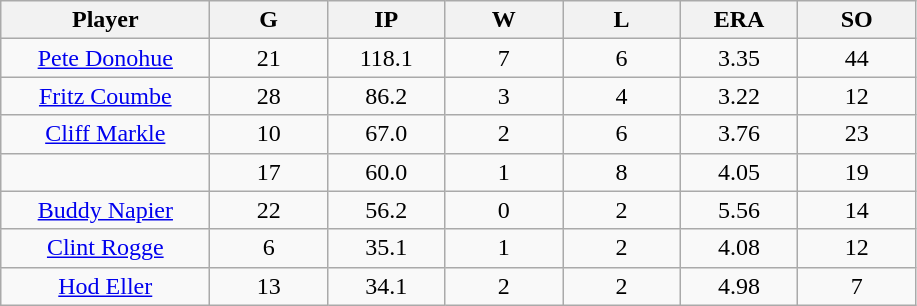<table class="wikitable sortable">
<tr>
<th bgcolor="#DDDDFF" width="16%">Player</th>
<th bgcolor="#DDDDFF" width="9%">G</th>
<th bgcolor="#DDDDFF" width="9%">IP</th>
<th bgcolor="#DDDDFF" width="9%">W</th>
<th bgcolor="#DDDDFF" width="9%">L</th>
<th bgcolor="#DDDDFF" width="9%">ERA</th>
<th bgcolor="#DDDDFF" width="9%">SO</th>
</tr>
<tr align="center">
<td><a href='#'>Pete Donohue</a></td>
<td>21</td>
<td>118.1</td>
<td>7</td>
<td>6</td>
<td>3.35</td>
<td>44</td>
</tr>
<tr align="center">
<td><a href='#'>Fritz Coumbe</a></td>
<td>28</td>
<td>86.2</td>
<td>3</td>
<td>4</td>
<td>3.22</td>
<td>12</td>
</tr>
<tr align="center">
<td><a href='#'>Cliff Markle</a></td>
<td>10</td>
<td>67.0</td>
<td>2</td>
<td>6</td>
<td>3.76</td>
<td>23</td>
</tr>
<tr align="center">
<td></td>
<td>17</td>
<td>60.0</td>
<td>1</td>
<td>8</td>
<td>4.05</td>
<td>19</td>
</tr>
<tr align="center">
<td><a href='#'>Buddy Napier</a></td>
<td>22</td>
<td>56.2</td>
<td>0</td>
<td>2</td>
<td>5.56</td>
<td>14</td>
</tr>
<tr align="center">
<td><a href='#'>Clint Rogge</a></td>
<td>6</td>
<td>35.1</td>
<td>1</td>
<td>2</td>
<td>4.08</td>
<td>12</td>
</tr>
<tr align="center">
<td><a href='#'>Hod Eller</a></td>
<td>13</td>
<td>34.1</td>
<td>2</td>
<td>2</td>
<td>4.98</td>
<td>7</td>
</tr>
</table>
